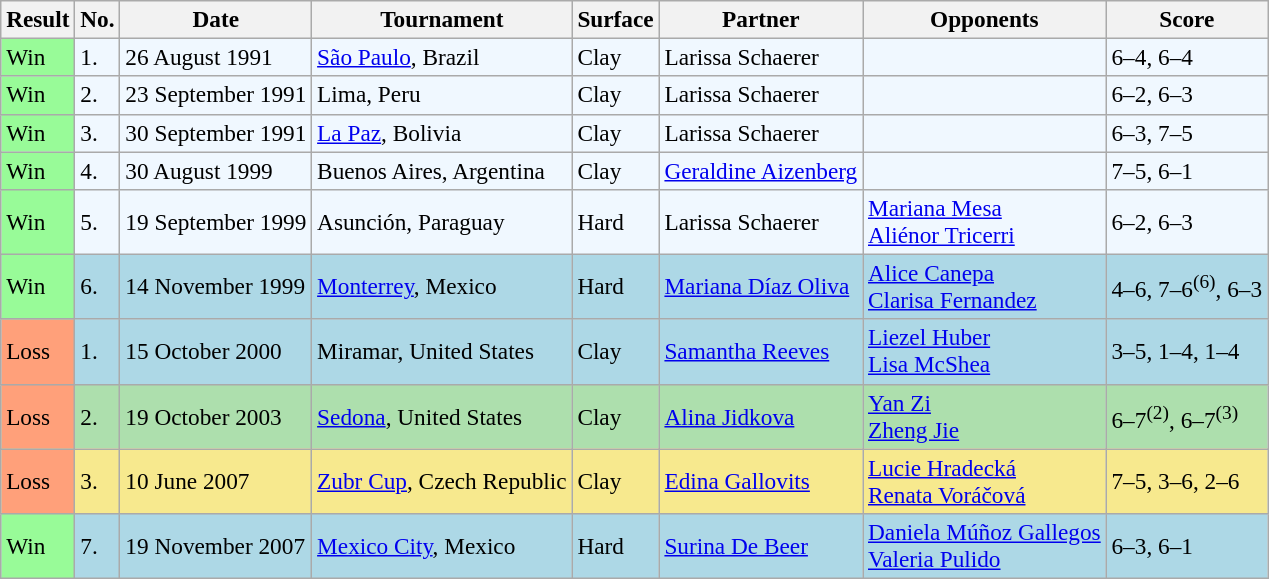<table class="sortable wikitable" style="font-size:97%;">
<tr>
<th>Result</th>
<th>No.</th>
<th>Date</th>
<th>Tournament</th>
<th>Surface</th>
<th>Partner</th>
<th>Opponents</th>
<th class="unsortable">Score</th>
</tr>
<tr style="background:#f0f8ff;">
<td style="background:#98fb98;">Win</td>
<td>1.</td>
<td>26 August 1991</td>
<td><a href='#'>São Paulo</a>, Brazil</td>
<td>Clay</td>
<td> Larissa Schaerer</td>
<td></td>
<td>6–4, 6–4</td>
</tr>
<tr style="background:#f0f8ff;">
<td style="background:#98fb98;">Win</td>
<td>2.</td>
<td>23 September 1991</td>
<td>Lima, Peru</td>
<td>Clay</td>
<td> Larissa Schaerer</td>
<td></td>
<td>6–2, 6–3</td>
</tr>
<tr style="background:#f0f8ff;">
<td style="background:#98fb98;">Win</td>
<td>3.</td>
<td>30 September 1991</td>
<td><a href='#'>La Paz</a>, Bolivia</td>
<td>Clay</td>
<td> Larissa Schaerer</td>
<td></td>
<td>6–3, 7–5</td>
</tr>
<tr style="background:#f0f8ff;">
<td style="background:#98fb98;">Win</td>
<td>4.</td>
<td>30 August 1999</td>
<td>Buenos Aires, Argentina</td>
<td>Clay</td>
<td> <a href='#'>Geraldine Aizenberg</a></td>
<td></td>
<td>7–5, 6–1</td>
</tr>
<tr style="background:#f0f8ff;">
<td style="background:#98fb98;">Win</td>
<td>5.</td>
<td>19 September 1999</td>
<td>Asunción, Paraguay</td>
<td>Hard</td>
<td> Larissa Schaerer</td>
<td> <a href='#'>Mariana Mesa</a> <br>  <a href='#'>Aliénor Tricerri</a></td>
<td>6–2, 6–3</td>
</tr>
<tr style="background:lightblue;">
<td style="background:#98fb98;">Win</td>
<td>6.</td>
<td>14 November 1999</td>
<td><a href='#'>Monterrey</a>, Mexico</td>
<td>Hard</td>
<td> <a href='#'>Mariana Díaz Oliva</a></td>
<td> <a href='#'>Alice Canepa</a> <br>  <a href='#'>Clarisa Fernandez</a></td>
<td>4–6, 7–6<sup>(6)</sup>, 6–3</td>
</tr>
<tr style="background:lightblue;">
<td style="background:#ffa07a;">Loss</td>
<td>1.</td>
<td>15 October 2000</td>
<td>Miramar, United States</td>
<td>Clay</td>
<td> <a href='#'>Samantha Reeves</a></td>
<td> <a href='#'>Liezel Huber</a> <br>  <a href='#'>Lisa McShea</a></td>
<td>3–5, 1–4, 1–4</td>
</tr>
<tr style="background:#addfad;">
<td style="background:#ffa07a;">Loss</td>
<td>2.</td>
<td>19 October 2003</td>
<td><a href='#'>Sedona</a>, United States</td>
<td>Clay</td>
<td> <a href='#'>Alina Jidkova</a></td>
<td> <a href='#'>Yan Zi</a> <br>  <a href='#'>Zheng Jie</a></td>
<td>6–7<sup>(2)</sup>, 6–7<sup>(3)</sup></td>
</tr>
<tr style="background:#f7e98e;">
<td style="background:#ffa07a;">Loss</td>
<td>3.</td>
<td>10 June 2007</td>
<td><a href='#'>Zubr Cup</a>, Czech Republic</td>
<td>Clay</td>
<td> <a href='#'>Edina Gallovits</a></td>
<td> <a href='#'>Lucie Hradecká</a> <br>  <a href='#'>Renata Voráčová</a></td>
<td>7–5, 3–6, 2–6</td>
</tr>
<tr style="background:lightblue;">
<td style="background:#98fb98;">Win</td>
<td>7.</td>
<td>19 November 2007</td>
<td><a href='#'>Mexico City</a>, Mexico</td>
<td>Hard</td>
<td> <a href='#'>Surina De Beer</a></td>
<td> <a href='#'>Daniela Múñoz Gallegos</a> <br>  <a href='#'>Valeria Pulido</a></td>
<td>6–3, 6–1</td>
</tr>
</table>
